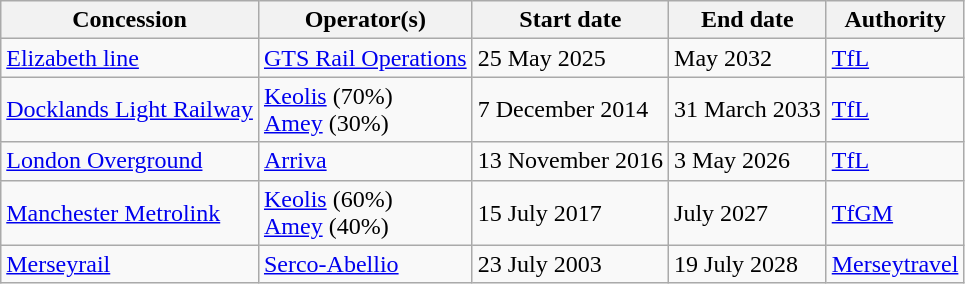<table class="wikitable sortable">
<tr>
<th>Concession</th>
<th>Operator(s)</th>
<th data-sort-type="date">Start date</th>
<th data-sort-type="date">End date</th>
<th>Authority</th>
</tr>
<tr>
<td><a href='#'>Elizabeth line</a></td>
<td><a href='#'>GTS Rail Operations</a></td>
<td>25 May 2025</td>
<td>May 2032</td>
<td><a href='#'>TfL</a></td>
</tr>
<tr>
<td><a href='#'>Docklands Light Railway</a></td>
<td><a href='#'>Keolis</a> (70%)<br><a href='#'>Amey</a> (30%)</td>
<td>7 December 2014</td>
<td>31 March 2033</td>
<td><a href='#'>TfL</a></td>
</tr>
<tr>
<td><a href='#'>London Overground</a></td>
<td><a href='#'>Arriva</a></td>
<td>13 November 2016</td>
<td>3 May 2026</td>
<td><a href='#'>TfL</a></td>
</tr>
<tr>
<td><a href='#'>Manchester Metrolink</a></td>
<td><a href='#'>Keolis</a> (60%)<br><a href='#'>Amey</a> (40%)</td>
<td>15 July 2017</td>
<td>July 2027</td>
<td><a href='#'>TfGM</a></td>
</tr>
<tr>
<td><a href='#'>Merseyrail</a></td>
<td><a href='#'>Serco-Abellio</a></td>
<td>23 July 2003</td>
<td>19 July 2028</td>
<td><a href='#'>Merseytravel</a></td>
</tr>
</table>
